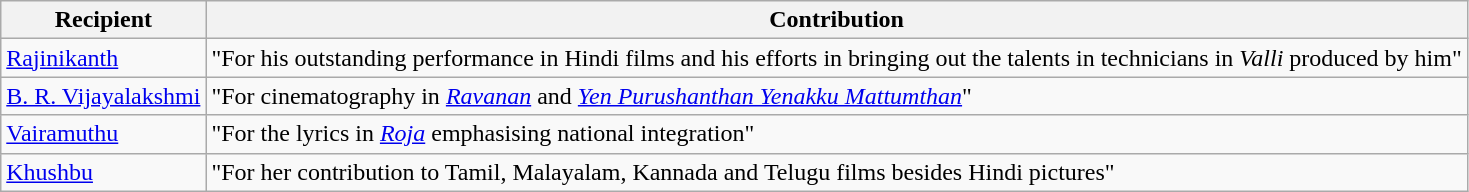<table class="wikitable">
<tr>
<th>Recipient</th>
<th>Contribution</th>
</tr>
<tr>
<td><a href='#'>Rajinikanth</a></td>
<td>"For his outstanding performance in Hindi films and his efforts in bringing out the talents in technicians in <em>Valli</em> produced by him"</td>
</tr>
<tr>
<td><a href='#'>B. R. Vijayalakshmi</a></td>
<td>"For cinematography in <em><a href='#'>Ravanan</a></em> and <em><a href='#'>Yen Purushanthan Yenakku Mattumthan</a></em>"</td>
</tr>
<tr>
<td><a href='#'>Vairamuthu</a></td>
<td>"For the lyrics in <em><a href='#'>Roja</a></em> emphasising national integration"</td>
</tr>
<tr>
<td><a href='#'>Khushbu</a></td>
<td>"For her contribution to Tamil, Malayalam, Kannada and Telugu films besides Hindi pictures"</td>
</tr>
</table>
